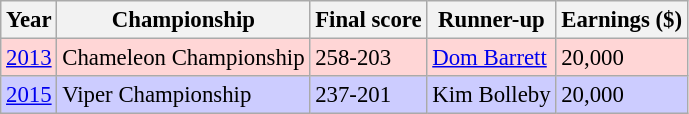<table class="wikitable" style="font-size:95%;">
<tr>
<th>Year</th>
<th>Championship</th>
<th>Final score</th>
<th>Runner-up</th>
<th>Earnings ($)</th>
</tr>
<tr style="background:#ffd6d6;">
<td><a href='#'>2013</a></td>
<td>Chameleon Championship</td>
<td>258-203</td>
<td> <a href='#'>Dom Barrett</a></td>
<td>20,000</td>
</tr>
<tr style="background:#ccf;">
<td><a href='#'>2015</a></td>
<td>Viper Championship</td>
<td>237-201</td>
<td> Kim Bolleby</td>
<td>20,000</td>
</tr>
</table>
